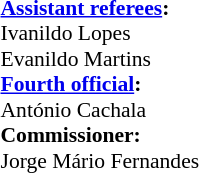<table width=50% style="font-size: 90%">
<tr>
<td><br><strong><a href='#'>Assistant referees</a>:</strong>
<br>Ivanildo Lopes
<br>Evanildo Martins<br><strong><a href='#'>Fourth official</a>:</strong>
<br>António Cachala<br><strong>Commissioner:</strong>
<br>Jorge Mário Fernandes</td>
</tr>
</table>
